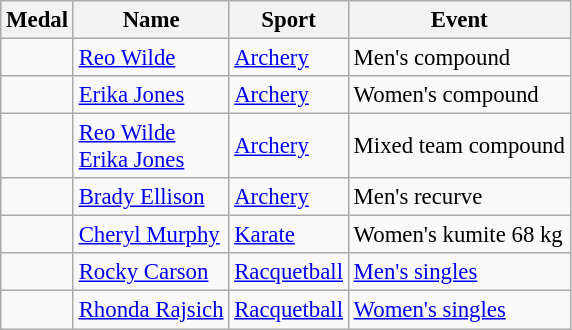<table class="wikitable sortable" style="font-size: 95%;">
<tr>
<th>Medal</th>
<th>Name</th>
<th>Sport</th>
<th>Event</th>
</tr>
<tr>
<td></td>
<td><a href='#'>Reo Wilde</a></td>
<td><a href='#'>Archery</a></td>
<td>Men's compound</td>
</tr>
<tr>
<td></td>
<td><a href='#'>Erika Jones</a></td>
<td><a href='#'>Archery</a></td>
<td>Women's compound</td>
</tr>
<tr>
<td></td>
<td><a href='#'>Reo Wilde</a><br><a href='#'>Erika Jones</a></td>
<td><a href='#'>Archery</a></td>
<td>Mixed team compound</td>
</tr>
<tr>
<td></td>
<td><a href='#'>Brady Ellison</a></td>
<td><a href='#'>Archery</a></td>
<td>Men's recurve</td>
</tr>
<tr>
<td></td>
<td><a href='#'>Cheryl Murphy</a></td>
<td><a href='#'>Karate</a></td>
<td>Women's kumite 68 kg</td>
</tr>
<tr>
<td></td>
<td><a href='#'>Rocky Carson</a></td>
<td><a href='#'>Racquetball</a></td>
<td><a href='#'>Men's singles</a></td>
</tr>
<tr>
<td></td>
<td><a href='#'>Rhonda Rajsich</a></td>
<td><a href='#'>Racquetball</a></td>
<td><a href='#'>Women's singles</a></td>
</tr>
</table>
